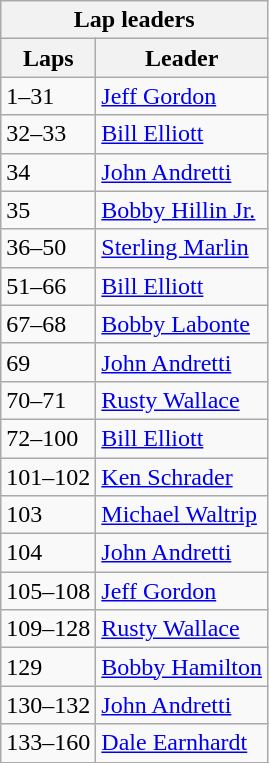<table class="wikitable">
<tr>
<th colspan=2>Lap leaders</th>
</tr>
<tr>
<th>Laps</th>
<th>Leader</th>
</tr>
<tr>
<td>1–31</td>
<td><a href='#'>Jeff Gordon</a></td>
</tr>
<tr>
<td>32–33</td>
<td><a href='#'>Bill Elliott</a></td>
</tr>
<tr>
<td>34</td>
<td><a href='#'>John Andretti</a></td>
</tr>
<tr>
<td>35</td>
<td><a href='#'>Bobby Hillin Jr.</a></td>
</tr>
<tr>
<td>36–50</td>
<td><a href='#'>Sterling Marlin</a></td>
</tr>
<tr>
<td>51–66</td>
<td><a href='#'>Bill Elliott</a></td>
</tr>
<tr>
<td>67–68</td>
<td><a href='#'>Bobby Labonte</a></td>
</tr>
<tr>
<td>69</td>
<td><a href='#'>John Andretti</a></td>
</tr>
<tr>
<td>70–71</td>
<td><a href='#'>Rusty Wallace</a></td>
</tr>
<tr>
<td>72–100</td>
<td><a href='#'>Bill Elliott</a></td>
</tr>
<tr>
<td>101–102</td>
<td><a href='#'>Ken Schrader</a></td>
</tr>
<tr>
<td>103</td>
<td><a href='#'>Michael Waltrip</a></td>
</tr>
<tr>
<td>104</td>
<td><a href='#'>John Andretti</a></td>
</tr>
<tr>
<td>105–108</td>
<td><a href='#'>Jeff Gordon</a></td>
</tr>
<tr>
<td>109–128</td>
<td><a href='#'>Rusty Wallace</a></td>
</tr>
<tr>
<td>129</td>
<td><a href='#'>Bobby Hamilton</a></td>
</tr>
<tr>
<td>130–132</td>
<td><a href='#'>John Andretti</a></td>
</tr>
<tr>
<td>133–160</td>
<td><a href='#'>Dale Earnhardt</a></td>
</tr>
<tr>
</tr>
</table>
